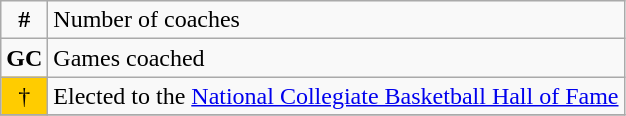<table class="wikitable">
<tr>
<td align="center"><strong>#</strong></td>
<td>Number of coaches</td>
</tr>
<tr>
<td><strong>GC</strong></td>
<td>Games coached</td>
</tr>
<tr>
<td bgcolor=#FFCC00 align="center">†</td>
<td>Elected to the <a href='#'>National Collegiate Basketball Hall of Fame</a></td>
</tr>
<tr>
</tr>
</table>
